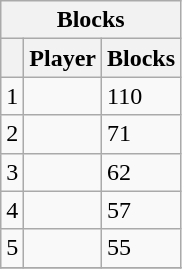<table class="wikitable">
<tr>
<th colspan="3">Blocks</th>
</tr>
<tr>
<th></th>
<th>Player</th>
<th>Blocks</th>
</tr>
<tr>
<td>1</td>
<td></td>
<td>110</td>
</tr>
<tr>
<td>2</td>
<td></td>
<td>71</td>
</tr>
<tr>
<td>3</td>
<td></td>
<td>62</td>
</tr>
<tr>
<td>4</td>
<td></td>
<td>57</td>
</tr>
<tr>
<td>5</td>
<td></td>
<td>55</td>
</tr>
<tr>
</tr>
</table>
